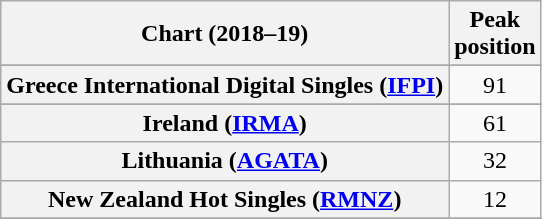<table class="wikitable sortable plainrowheaders" style="text-align:center">
<tr>
<th>Chart (2018–19)</th>
<th>Peak<br>position</th>
</tr>
<tr>
</tr>
<tr>
</tr>
<tr>
</tr>
<tr>
</tr>
<tr>
</tr>
<tr>
</tr>
<tr>
<th scope="row">Greece International Digital Singles (<a href='#'>IFPI</a>)</th>
<td>91</td>
</tr>
<tr>
</tr>
<tr>
<th scope="row">Ireland (<a href='#'>IRMA</a>)</th>
<td>61</td>
</tr>
<tr>
<th scope="row">Lithuania (<a href='#'>AGATA</a>)</th>
<td>32</td>
</tr>
<tr>
<th scope="row">New Zealand Hot Singles (<a href='#'>RMNZ</a>)</th>
<td>12</td>
</tr>
<tr>
</tr>
<tr>
</tr>
<tr>
</tr>
<tr>
</tr>
<tr>
</tr>
<tr>
</tr>
<tr>
</tr>
</table>
